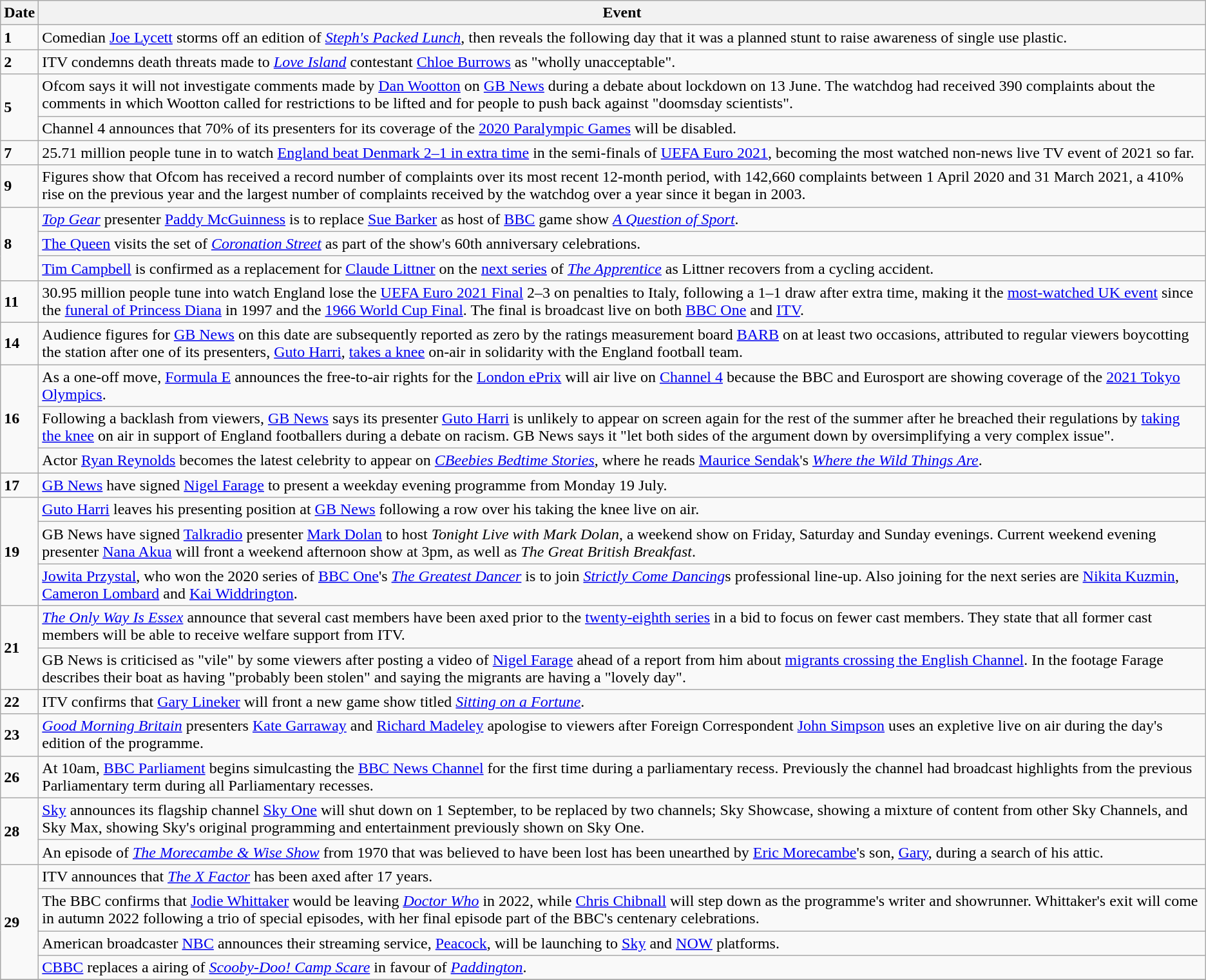<table class="wikitable">
<tr>
<th>Date</th>
<th>Event</th>
</tr>
<tr>
<td><strong>1</strong></td>
<td>Comedian <a href='#'>Joe Lycett</a> storms off an edition of <em><a href='#'>Steph's Packed Lunch</a></em>, then reveals the following day that it was a planned stunt to raise awareness of single use plastic.</td>
</tr>
<tr>
<td><strong>2</strong></td>
<td>ITV condemns death threats made to <em><a href='#'>Love Island</a></em> contestant <a href='#'>Chloe Burrows</a> as "wholly unacceptable".</td>
</tr>
<tr>
<td rowspan=2><strong>5</strong></td>
<td>Ofcom says it will not investigate comments made by <a href='#'>Dan Wootton</a> on <a href='#'>GB News</a> during a debate about lockdown on 13 June. The watchdog had received 390 complaints about the comments in which Wootton called for restrictions to be lifted and for people to push back against "doomsday scientists".</td>
</tr>
<tr>
<td>Channel 4 announces that 70% of its presenters for its coverage of the <a href='#'>2020 Paralympic Games</a> will be disabled.</td>
</tr>
<tr>
<td><strong>7</strong></td>
<td>25.71 million people tune in to watch <a href='#'>England beat Denmark 2–1 in extra time</a> in the semi-finals of <a href='#'>UEFA Euro 2021</a>, becoming the most watched non-news live TV event of 2021 so far.</td>
</tr>
<tr>
<td><strong>9</strong></td>
<td>Figures show that Ofcom has received a record number of complaints over its most recent 12-month period, with 142,660 complaints between 1 April 2020 and 31 March 2021, a 410% rise on the previous year and the largest number of complaints received by the watchdog over a year since it began in 2003.</td>
</tr>
<tr>
<td rowspan=3><strong>8</strong></td>
<td><em><a href='#'>Top Gear</a></em> presenter <a href='#'>Paddy McGuinness</a> is to replace <a href='#'>Sue Barker</a> as host of <a href='#'>BBC</a> game show <em><a href='#'>A Question of Sport</a></em>.</td>
</tr>
<tr>
<td><a href='#'>The Queen</a> visits the set of <em><a href='#'>Coronation Street</a></em> as part of the show's 60th anniversary celebrations.</td>
</tr>
<tr>
<td><a href='#'>Tim Campbell</a> is confirmed as a replacement for <a href='#'>Claude Littner</a> on the <a href='#'>next series</a> of <em><a href='#'>The Apprentice</a></em> as Littner recovers from a cycling accident.</td>
</tr>
<tr>
<td><strong>11</strong></td>
<td>30.95 million people tune into watch England lose the <a href='#'>UEFA Euro 2021 Final</a> 2–3 on penalties to Italy, following a 1–1 draw after extra time, making it the <a href='#'>most-watched UK event</a> since the <a href='#'>funeral of Princess Diana</a> in 1997 and the <a href='#'>1966 World Cup Final</a>. The final is broadcast live on both <a href='#'>BBC One</a> and <a href='#'>ITV</a>.</td>
</tr>
<tr>
<td><strong>14</strong></td>
<td>Audience figures for <a href='#'>GB News</a> on this date are subsequently reported as zero by the ratings measurement board <a href='#'>BARB</a> on at least two occasions, attributed to regular viewers boycotting the station after one of its presenters, <a href='#'>Guto Harri</a>, <a href='#'>takes a knee</a> on-air in solidarity with the England football team.</td>
</tr>
<tr>
<td rowspan=3><strong>16</strong></td>
<td>As a one-off move, <a href='#'>Formula E</a> announces the free-to-air rights for the <a href='#'>London ePrix</a> will air live on <a href='#'>Channel 4</a> because the BBC and Eurosport are showing coverage of the <a href='#'>2021 Tokyo Olympics</a>.</td>
</tr>
<tr>
<td>Following a backlash from viewers, <a href='#'>GB News</a> says its presenter <a href='#'>Guto Harri</a> is unlikely to appear on screen again for the rest of the summer after he breached their regulations by <a href='#'>taking the knee</a> on air in support of England footballers during a debate on racism. GB News says it "let both sides of the argument down by oversimplifying a very complex issue".</td>
</tr>
<tr>
<td>Actor <a href='#'>Ryan Reynolds</a> becomes the latest celebrity to appear on <em><a href='#'>CBeebies Bedtime Stories</a></em>, where he reads <a href='#'>Maurice Sendak</a>'s <em><a href='#'>Where the Wild Things Are</a></em>.</td>
</tr>
<tr>
<td><strong>17</strong></td>
<td><a href='#'>GB News</a> have signed <a href='#'>Nigel Farage</a> to present a weekday evening programme from Monday 19 July.</td>
</tr>
<tr>
<td rowspan=3><strong>19</strong></td>
<td><a href='#'>Guto Harri</a> leaves his presenting position at <a href='#'>GB News</a> following a row over his taking the knee live on air.</td>
</tr>
<tr>
<td>GB News have signed <a href='#'>Talkradio</a> presenter <a href='#'>Mark Dolan</a> to host <em>Tonight Live with Mark Dolan</em>, a weekend show on Friday, Saturday and Sunday evenings. Current weekend evening presenter <a href='#'>Nana Akua</a> will front a weekend afternoon show at 3pm, as well as <em>The Great British Breakfast</em>.</td>
</tr>
<tr>
<td><a href='#'>Jowita Przystal</a>, who won the 2020 series of <a href='#'>BBC One</a>'s <em><a href='#'>The Greatest Dancer</a></em> is to join <em><a href='#'>Strictly Come Dancing</a></em>s professional line-up. Also joining for the next series are <a href='#'>Nikita Kuzmin</a>, <a href='#'>Cameron Lombard</a> and <a href='#'>Kai Widdrington</a>.</td>
</tr>
<tr>
<td rowspan=2><strong>21</strong></td>
<td><em><a href='#'>The Only Way Is Essex</a></em> announce that several cast members have been axed prior to the <a href='#'>twenty-eighth series</a> in a bid to focus on fewer cast members. They state that all former cast members will be able to receive welfare support from ITV.</td>
</tr>
<tr>
<td>GB News is criticised as "vile" by some viewers after posting a video of <a href='#'>Nigel Farage</a> ahead of a report from him about <a href='#'>migrants crossing the English Channel</a>. In the footage Farage describes their boat as having "probably been stolen" and saying the migrants are having a "lovely day".</td>
</tr>
<tr>
<td><strong>22</strong></td>
<td>ITV confirms that <a href='#'>Gary Lineker</a> will front a new game show titled <em><a href='#'>Sitting on a Fortune</a></em>.</td>
</tr>
<tr>
<td><strong>23</strong></td>
<td><em><a href='#'>Good Morning Britain</a></em> presenters <a href='#'>Kate Garraway</a> and <a href='#'>Richard Madeley</a> apologise to viewers after Foreign Correspondent <a href='#'>John Simpson</a> uses an expletive live on air during the day's edition of the programme.</td>
</tr>
<tr>
<td><strong>26</strong></td>
<td>At 10am, <a href='#'>BBC Parliament</a> begins simulcasting the <a href='#'>BBC News Channel</a> for the first time during a parliamentary recess. Previously the channel had broadcast highlights from the previous Parliamentary term during all Parliamentary recesses.</td>
</tr>
<tr>
<td rowspan=2><strong>28</strong></td>
<td><a href='#'>Sky</a> announces its flagship channel <a href='#'>Sky One</a> will shut down on 1 September, to be replaced by two channels; Sky Showcase, showing a mixture of content from other Sky Channels, and Sky Max, showing Sky's original programming and entertainment previously shown on Sky One.</td>
</tr>
<tr>
<td>An episode of <em><a href='#'>The Morecambe & Wise Show</a></em> from 1970 that was believed to have been lost has been unearthed by <a href='#'>Eric Morecambe</a>'s son, <a href='#'>Gary</a>, during a search of his attic.</td>
</tr>
<tr>
<td rowspan=4><strong>29</strong></td>
<td>ITV announces that <em><a href='#'>The X Factor</a></em> has been axed after 17 years.</td>
</tr>
<tr>
<td>The BBC confirms that <a href='#'>Jodie Whittaker</a> would be leaving <em><a href='#'>Doctor Who</a></em> in 2022, while <a href='#'>Chris Chibnall</a> will step down as the programme's writer and showrunner. Whittaker's exit will come in autumn 2022 following a trio of special episodes, with her final episode part of the BBC's centenary celebrations.</td>
</tr>
<tr>
<td>American broadcaster <a href='#'>NBC</a> announces their streaming service, <a href='#'>Peacock</a>, will be launching to <a href='#'>Sky</a> and <a href='#'>NOW</a> platforms.</td>
</tr>
<tr>
<td><a href='#'>CBBC</a> replaces a airing of  <em><a href='#'>Scooby-Doo! Camp Scare</a></em> in favour of <em><a href='#'>Paddington</a></em>.</td>
</tr>
<tr>
</tr>
</table>
